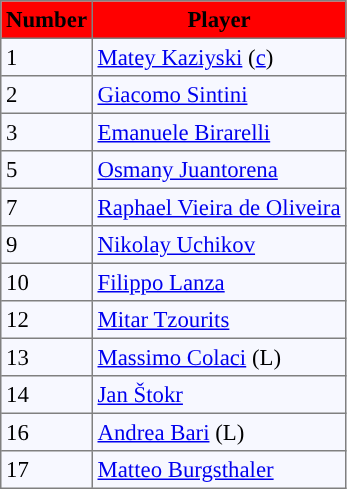<table bgcolor="#f7f8ff" cellpadding="3" cellspacing="0" border="1" style="font-size: 95%; border: gray solid 1px; border-collapse: collapse;">
<tr bgcolor="#ff0000">
<td align=center><strong>Number</strong></td>
<td align=center><strong>Player</strong></td>
</tr>
<tr align="left">
<td>1</td>
<td> <a href='#'>Matey Kaziyski</a> (<a href='#'>c</a>)</td>
</tr>
<tr align=left>
<td>2</td>
<td> <a href='#'>Giacomo Sintini</a></td>
</tr>
<tr align="left">
<td>3</td>
<td> <a href='#'>Emanuele Birarelli</a></td>
</tr>
<tr align="left">
<td>5</td>
<td> <a href='#'>Osmany Juantorena</a></td>
</tr>
<tr align="left">
<td>7</td>
<td> <a href='#'>Raphael Vieira de Oliveira</a></td>
</tr>
<tr align="left">
<td>9</td>
<td> <a href='#'>Nikolay Uchikov</a></td>
</tr>
<tr align="left">
<td>10</td>
<td> <a href='#'>Filippo Lanza</a></td>
</tr>
<tr align="left">
<td>12</td>
<td> <a href='#'>Mitar Tzourits</a></td>
</tr>
<tr align="left">
<td>13</td>
<td> <a href='#'>Massimo Colaci</a> (L)</td>
</tr>
<tr align="left">
<td>14</td>
<td> <a href='#'>Jan Štokr</a></td>
</tr>
<tr align="left">
<td>16</td>
<td> <a href='#'>Andrea Bari</a> (L)</td>
</tr>
<tr align="left">
<td>17</td>
<td> <a href='#'>Matteo Burgsthaler</a></td>
</tr>
</table>
